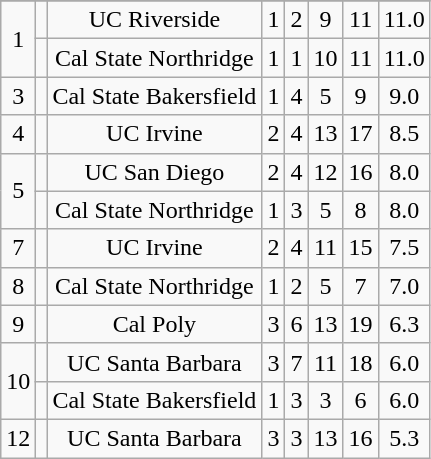<table class="wikitable sortable" style="text-align:center">
<tr>
</tr>
<tr>
<td rowspan="2">1</td>
<td></td>
<td>UC Riverside</td>
<td>1</td>
<td>2</td>
<td>9</td>
<td>11</td>
<td>11.0</td>
</tr>
<tr>
<td></td>
<td>Cal State Northridge</td>
<td>1</td>
<td>1</td>
<td>10</td>
<td>11</td>
<td>11.0</td>
</tr>
<tr>
<td>3</td>
<td></td>
<td>Cal State Bakersfield</td>
<td>1</td>
<td>4</td>
<td>5</td>
<td>9</td>
<td>9.0</td>
</tr>
<tr>
<td>4</td>
<td></td>
<td>UC Irvine</td>
<td>2</td>
<td>4</td>
<td>13</td>
<td>17</td>
<td>8.5</td>
</tr>
<tr>
<td rowspan="2">5</td>
<td></td>
<td>UC San Diego</td>
<td>2</td>
<td>4</td>
<td>12</td>
<td>16</td>
<td>8.0</td>
</tr>
<tr>
<td></td>
<td>Cal State Northridge</td>
<td>1</td>
<td>3</td>
<td>5</td>
<td>8</td>
<td>8.0</td>
</tr>
<tr>
<td>7</td>
<td></td>
<td>UC Irvine</td>
<td>2</td>
<td>4</td>
<td>11</td>
<td>15</td>
<td>7.5</td>
</tr>
<tr>
<td>8</td>
<td></td>
<td>Cal State Northridge</td>
<td>1</td>
<td>2</td>
<td>5</td>
<td>7</td>
<td>7.0</td>
</tr>
<tr>
<td>9</td>
<td></td>
<td>Cal Poly</td>
<td>3</td>
<td>6</td>
<td>13</td>
<td>19</td>
<td>6.3</td>
</tr>
<tr>
<td rowspan="2">10</td>
<td></td>
<td>UC Santa Barbara</td>
<td>3</td>
<td>7</td>
<td>11</td>
<td>18</td>
<td>6.0</td>
</tr>
<tr>
<td></td>
<td>Cal State Bakersfield</td>
<td>1</td>
<td>3</td>
<td>3</td>
<td>6</td>
<td>6.0</td>
</tr>
<tr>
<td>12</td>
<td></td>
<td>UC Santa Barbara</td>
<td>3</td>
<td>3</td>
<td>13</td>
<td>16</td>
<td>5.3</td>
</tr>
</table>
